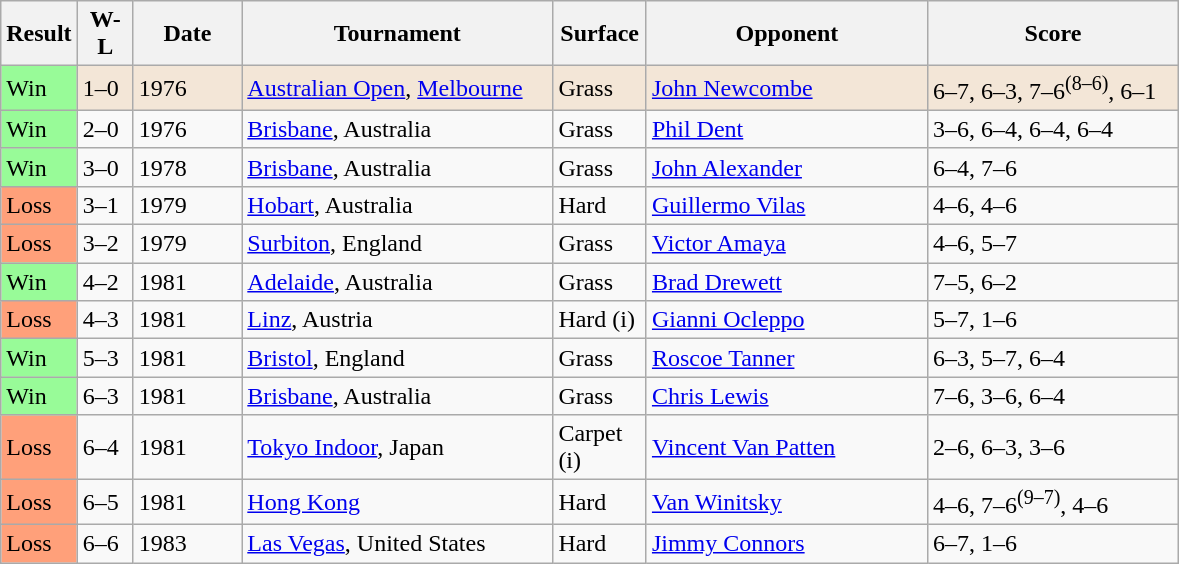<table class="sortable wikitable">
<tr>
<th style="width:40px">Result</th>
<th style="width:30px" class="unsortable">W-L</th>
<th style="width:65px">Date</th>
<th style="width:200px">Tournament</th>
<th style="width:55px">Surface</th>
<th style="width:180px">Opponent</th>
<th style="width:160px" class="unsortable">Score</th>
</tr>
<tr style="background:#f3e6d7;">
<td style="background:#98fb98;">Win</td>
<td>1–0</td>
<td>1976</td>
<td><a href='#'>Australian Open</a>, <a href='#'>Melbourne</a></td>
<td>Grass</td>
<td> <a href='#'>John Newcombe</a></td>
<td>6–7, 6–3, 7–6<sup>(8–6)</sup>, 6–1</td>
</tr>
<tr>
<td style="background:#98fb98;">Win</td>
<td>2–0</td>
<td>1976</td>
<td><a href='#'>Brisbane</a>, Australia</td>
<td>Grass</td>
<td> <a href='#'>Phil Dent</a></td>
<td>3–6, 6–4, 6–4, 6–4</td>
</tr>
<tr>
<td style="background:#98fb98;">Win</td>
<td>3–0</td>
<td>1978</td>
<td><a href='#'>Brisbane</a>, Australia</td>
<td>Grass</td>
<td> <a href='#'>John Alexander</a></td>
<td>6–4, 7–6</td>
</tr>
<tr>
<td style="background:#ffa07a;">Loss</td>
<td>3–1</td>
<td>1979</td>
<td><a href='#'>Hobart</a>, Australia</td>
<td>Hard</td>
<td> <a href='#'>Guillermo Vilas</a></td>
<td>4–6, 4–6</td>
</tr>
<tr>
<td style="background:#ffa07a;">Loss</td>
<td>3–2</td>
<td>1979</td>
<td><a href='#'>Surbiton</a>, England</td>
<td>Grass</td>
<td> <a href='#'>Victor Amaya</a></td>
<td>4–6, 5–7</td>
</tr>
<tr>
<td style="background:#98fb98;">Win</td>
<td>4–2</td>
<td>1981</td>
<td><a href='#'>Adelaide</a>, Australia</td>
<td>Grass</td>
<td> <a href='#'>Brad Drewett</a></td>
<td>7–5, 6–2</td>
</tr>
<tr>
<td style="background:#ffa07a;">Loss</td>
<td>4–3</td>
<td>1981</td>
<td><a href='#'>Linz</a>, Austria</td>
<td>Hard (i)</td>
<td> <a href='#'>Gianni Ocleppo</a></td>
<td>5–7, 1–6</td>
</tr>
<tr>
<td style="background:#98fb98;">Win</td>
<td>5–3</td>
<td>1981</td>
<td><a href='#'>Bristol</a>, England</td>
<td>Grass</td>
<td> <a href='#'>Roscoe Tanner</a></td>
<td>6–3, 5–7, 6–4</td>
</tr>
<tr>
<td style="background:#98fb98;">Win</td>
<td>6–3</td>
<td>1981</td>
<td><a href='#'>Brisbane</a>, Australia</td>
<td>Grass</td>
<td> <a href='#'>Chris Lewis</a></td>
<td>7–6, 3–6, 6–4</td>
</tr>
<tr>
<td style="background:#ffa07a;">Loss</td>
<td>6–4</td>
<td>1981</td>
<td><a href='#'>Tokyo Indoor</a>, Japan</td>
<td>Carpet (i)</td>
<td> <a href='#'>Vincent Van Patten</a></td>
<td>2–6, 6–3, 3–6</td>
</tr>
<tr>
<td style="background:#ffa07a;">Loss</td>
<td>6–5</td>
<td>1981</td>
<td><a href='#'>Hong Kong</a></td>
<td>Hard</td>
<td> <a href='#'>Van Winitsky</a></td>
<td>4–6, 7–6<sup>(9–7)</sup>, 4–6</td>
</tr>
<tr>
<td style="background:#ffa07a;">Loss</td>
<td>6–6</td>
<td>1983</td>
<td><a href='#'>Las Vegas</a>, United States</td>
<td>Hard</td>
<td> <a href='#'>Jimmy Connors</a></td>
<td>6–7, 1–6</td>
</tr>
</table>
